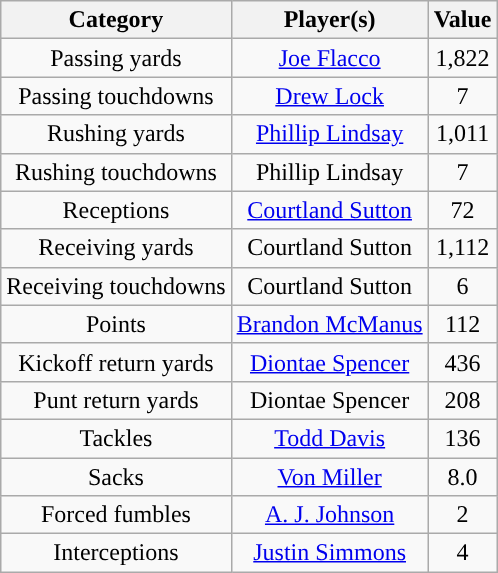<table class="wikitable" style="text-align:center">
<tr>
<th>Category</th>
<th>Player(s)</th>
<th>Value</th>
</tr>
<tr>
<td>Passing yards</td>
<td><a href='#'>Joe Flacco</a></td>
<td>1,822</td>
</tr>
<tr>
<td>Passing touchdowns</td>
<td><a href='#'>Drew Lock</a></td>
<td>7</td>
</tr>
<tr>
<td>Rushing yards</td>
<td><a href='#'>Phillip Lindsay</a></td>
<td>1,011</td>
</tr>
<tr>
<td>Rushing touchdowns</td>
<td>Phillip Lindsay</td>
<td>7</td>
</tr>
<tr>
<td>Receptions</td>
<td><a href='#'>Courtland Sutton</a></td>
<td>72</td>
</tr>
<tr>
<td>Receiving yards</td>
<td>Courtland Sutton</td>
<td>1,112</td>
</tr>
<tr>
<td>Receiving touchdowns</td>
<td>Courtland Sutton</td>
<td>6</td>
</tr>
<tr>
<td>Points</td>
<td><a href='#'>Brandon McManus</a></td>
<td>112</td>
</tr>
<tr>
<td>Kickoff return yards</td>
<td><a href='#'>Diontae Spencer</a></td>
<td>436</td>
</tr>
<tr>
<td>Punt return yards</td>
<td>Diontae Spencer</td>
<td>208</td>
</tr>
<tr>
<td>Tackles</td>
<td><a href='#'>Todd Davis</a></td>
<td>136</td>
</tr>
<tr>
<td>Sacks</td>
<td><a href='#'>Von Miller</a></td>
<td>8.0</td>
</tr>
<tr>
<td>Forced fumbles</td>
<td><a href='#'>A. J. Johnson</a></td>
<td>2</td>
</tr>
<tr>
<td>Interceptions</td>
<td><a href='#'>Justin Simmons</a></td>
<td>4</td>
</tr>
</table>
